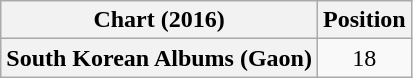<table class="wikitable plainrowheaders" style="text-align:center">
<tr>
<th scope="col">Chart (2016)</th>
<th scope="col">Position</th>
</tr>
<tr>
<th scope="row">South Korean Albums (Gaon)</th>
<td>18</td>
</tr>
</table>
